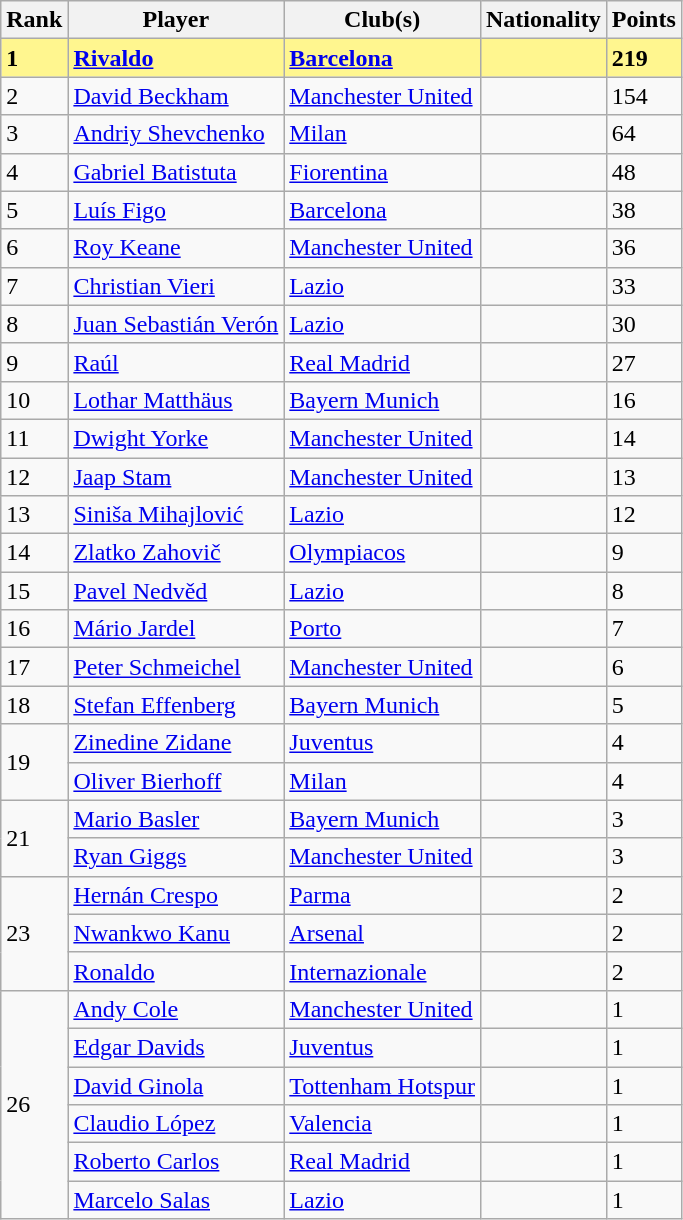<table class="wikitable">
<tr>
<th>Rank</th>
<th>Player</th>
<th>Club(s)</th>
<th>Nationality</th>
<th>Points</th>
</tr>
<tr style="background-color: #FFF68F; font-weight: bold;">
<td>1</td>
<td><a href='#'>Rivaldo</a></td>
<td align="left"> <a href='#'>Barcelona</a></td>
<td></td>
<td>219</td>
</tr>
<tr>
<td>2</td>
<td><a href='#'>David Beckham</a></td>
<td align="left"> <a href='#'>Manchester United</a></td>
<td></td>
<td>154</td>
</tr>
<tr>
<td>3</td>
<td><a href='#'>Andriy Shevchenko</a></td>
<td align="left"> <a href='#'>Milan</a></td>
<td></td>
<td>64</td>
</tr>
<tr>
<td>4</td>
<td><a href='#'>Gabriel Batistuta</a></td>
<td align="left"> <a href='#'>Fiorentina</a></td>
<td></td>
<td>48</td>
</tr>
<tr>
<td>5</td>
<td><a href='#'>Luís Figo</a></td>
<td align="left"> <a href='#'>Barcelona</a></td>
<td></td>
<td>38</td>
</tr>
<tr>
<td>6</td>
<td><a href='#'>Roy Keane</a></td>
<td align="left"> <a href='#'>Manchester United</a></td>
<td></td>
<td>36</td>
</tr>
<tr>
<td>7</td>
<td><a href='#'>Christian Vieri</a></td>
<td align="left"> <a href='#'>Lazio</a></td>
<td></td>
<td>33</td>
</tr>
<tr>
<td>8</td>
<td><a href='#'>Juan Sebastián Verón</a></td>
<td align="left"> <a href='#'>Lazio</a></td>
<td></td>
<td>30</td>
</tr>
<tr>
<td>9</td>
<td><a href='#'>Raúl</a></td>
<td align="left"> <a href='#'>Real Madrid</a></td>
<td></td>
<td>27</td>
</tr>
<tr>
<td>10</td>
<td><a href='#'>Lothar Matthäus</a></td>
<td align="left"> <a href='#'>Bayern Munich</a></td>
<td></td>
<td>16</td>
</tr>
<tr>
<td>11</td>
<td><a href='#'>Dwight Yorke</a></td>
<td align="left"> <a href='#'>Manchester United</a></td>
<td></td>
<td>14</td>
</tr>
<tr>
<td>12</td>
<td><a href='#'>Jaap Stam</a></td>
<td align="left"> <a href='#'>Manchester United</a></td>
<td></td>
<td>13</td>
</tr>
<tr>
<td>13</td>
<td><a href='#'>Siniša Mihajlović</a></td>
<td align="left"> <a href='#'>Lazio</a></td>
<td></td>
<td>12</td>
</tr>
<tr>
<td>14</td>
<td><a href='#'>Zlatko Zahovič</a></td>
<td align="left"> <a href='#'>Olympiacos</a></td>
<td></td>
<td>9</td>
</tr>
<tr>
<td>15</td>
<td><a href='#'>Pavel Nedvěd</a></td>
<td align="left"> <a href='#'>Lazio</a></td>
<td></td>
<td>8</td>
</tr>
<tr>
<td>16</td>
<td><a href='#'>Mário Jardel</a></td>
<td align="left"> <a href='#'>Porto</a></td>
<td></td>
<td>7</td>
</tr>
<tr>
<td>17</td>
<td><a href='#'>Peter Schmeichel</a></td>
<td align="left"> <a href='#'>Manchester United</a></td>
<td></td>
<td>6</td>
</tr>
<tr>
<td>18</td>
<td><a href='#'>Stefan Effenberg</a></td>
<td align="left"> <a href='#'>Bayern Munich</a></td>
<td></td>
<td>5</td>
</tr>
<tr>
<td rowspan="2">19</td>
<td><a href='#'>Zinedine Zidane</a></td>
<td align="left"> <a href='#'>Juventus</a></td>
<td></td>
<td>4</td>
</tr>
<tr>
<td><a href='#'>Oliver Bierhoff</a></td>
<td align="left"> <a href='#'>Milan</a></td>
<td></td>
<td>4</td>
</tr>
<tr>
<td rowspan="2">21</td>
<td><a href='#'>Mario Basler</a></td>
<td align="left"> <a href='#'>Bayern Munich</a></td>
<td></td>
<td>3</td>
</tr>
<tr>
<td><a href='#'>Ryan Giggs</a></td>
<td align="left"> <a href='#'>Manchester United</a></td>
<td></td>
<td>3</td>
</tr>
<tr>
<td rowspan="3">23</td>
<td><a href='#'>Hernán Crespo</a></td>
<td align="left"> <a href='#'>Parma</a></td>
<td></td>
<td>2</td>
</tr>
<tr>
<td><a href='#'>Nwankwo Kanu</a></td>
<td align="left"> <a href='#'>Arsenal</a></td>
<td></td>
<td>2</td>
</tr>
<tr>
<td><a href='#'>Ronaldo</a></td>
<td align="left"> <a href='#'>Internazionale</a></td>
<td></td>
<td>2</td>
</tr>
<tr>
<td rowspan="6">26</td>
<td><a href='#'>Andy Cole</a></td>
<td align="left"> <a href='#'>Manchester United</a></td>
<td></td>
<td>1</td>
</tr>
<tr>
<td><a href='#'>Edgar Davids</a></td>
<td align="left"> <a href='#'>Juventus</a></td>
<td></td>
<td>1</td>
</tr>
<tr>
<td><a href='#'>David Ginola</a></td>
<td align="left"> <a href='#'>Tottenham Hotspur</a></td>
<td></td>
<td>1</td>
</tr>
<tr>
<td><a href='#'>Claudio López</a></td>
<td align="left"> <a href='#'>Valencia</a></td>
<td></td>
<td>1</td>
</tr>
<tr>
<td><a href='#'>Roberto Carlos</a></td>
<td align="left"> <a href='#'>Real Madrid</a></td>
<td></td>
<td>1</td>
</tr>
<tr>
<td><a href='#'>Marcelo Salas</a></td>
<td align="left"> <a href='#'>Lazio</a></td>
<td></td>
<td>1</td>
</tr>
</table>
